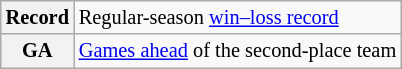<table class="wikitable plainrowheaders" style="font-size:85%">
<tr>
<th scope="row" style="text-align:center"><strong>Record</strong></th>
<td>Regular-season <a href='#'>win–loss record</a></td>
</tr>
<tr>
<th scope="row" style="text-align:center"><strong>GA</strong></th>
<td><a href='#'>Games ahead</a> of the second-place team</td>
</tr>
</table>
